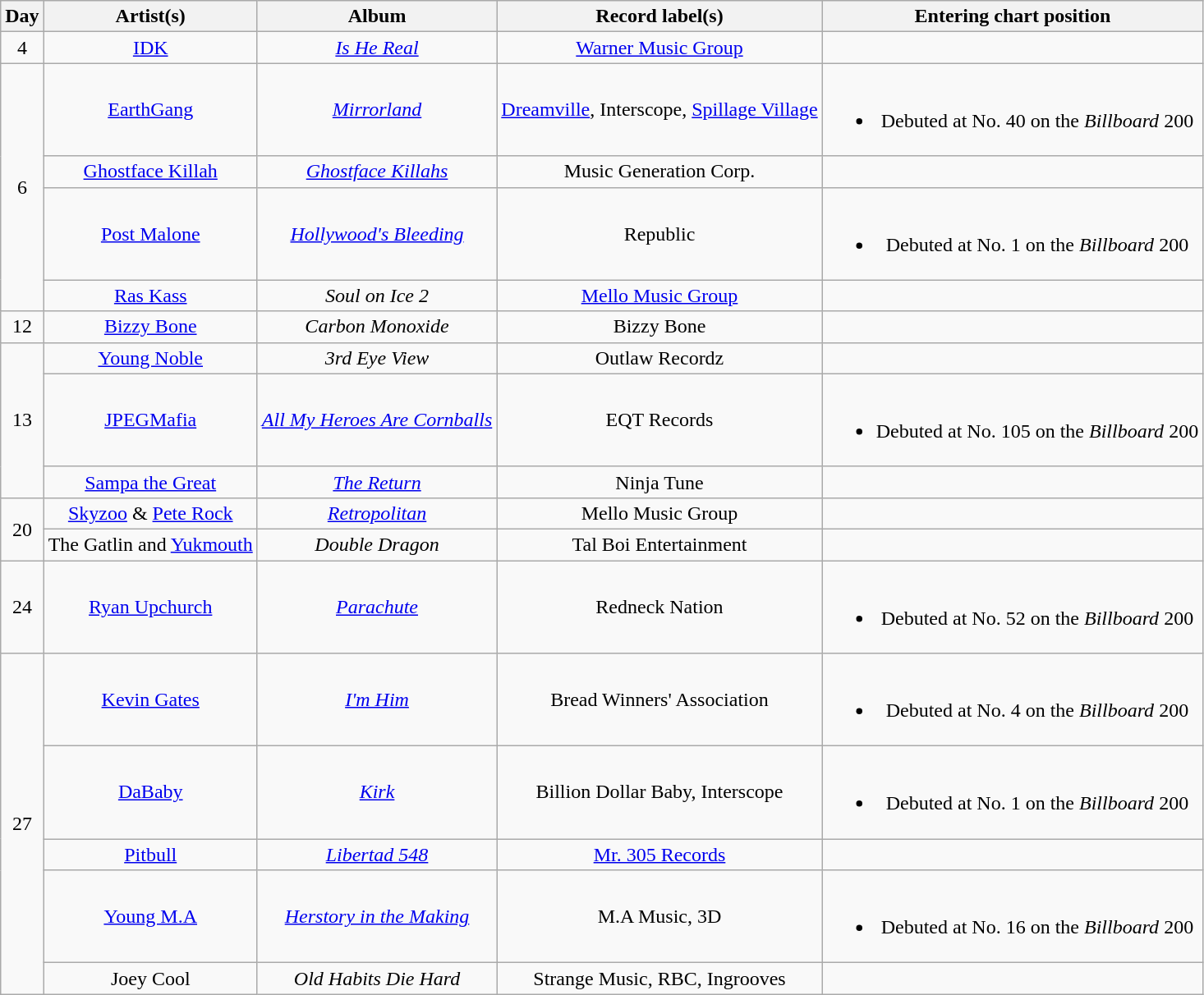<table class="wikitable" style="text-align:center;">
<tr>
<th scope="col">Day</th>
<th scope="col">Artist(s)</th>
<th scope="col">Album</th>
<th scope="col">Record label(s)</th>
<th><strong>Entering chart position</strong></th>
</tr>
<tr>
<td>4</td>
<td><a href='#'>IDK</a></td>
<td><em><a href='#'>Is He Real</a></em></td>
<td><a href='#'>Warner Music Group</a></td>
<td></td>
</tr>
<tr>
<td rowspan="4">6</td>
<td><a href='#'>EarthGang</a></td>
<td><em><a href='#'>Mirrorland</a></em></td>
<td><a href='#'>Dreamville</a>, Interscope, <a href='#'>Spillage Village</a></td>
<td><br><ul><li>Debuted at No. 40 on the <em>Billboard</em> 200</li></ul></td>
</tr>
<tr>
<td><a href='#'>Ghostface Killah</a></td>
<td><em><a href='#'>Ghostface Killahs</a></em></td>
<td>Music Generation Corp.</td>
<td></td>
</tr>
<tr>
<td><a href='#'>Post Malone</a></td>
<td><em><a href='#'>Hollywood's Bleeding</a></em></td>
<td>Republic</td>
<td><br><ul><li>Debuted at No. 1 on the <em>Billboard</em> 200</li></ul></td>
</tr>
<tr>
<td><a href='#'>Ras Kass</a></td>
<td><em>Soul on Ice 2</em></td>
<td><a href='#'>Mello Music Group</a></td>
<td></td>
</tr>
<tr>
<td>12</td>
<td><a href='#'>Bizzy Bone</a></td>
<td><em>Carbon Monoxide</em></td>
<td>Bizzy Bone</td>
<td></td>
</tr>
<tr>
<td rowspan="3">13</td>
<td><a href='#'>Young Noble</a></td>
<td><em>3rd Eye View</em></td>
<td>Outlaw Recordz</td>
<td></td>
</tr>
<tr>
<td><a href='#'>JPEGMafia</a></td>
<td><em><a href='#'>All My Heroes Are Cornballs</a></em></td>
<td>EQT Records</td>
<td><br><ul><li>Debuted at No. 105 on the <em>Billboard</em> 200</li></ul></td>
</tr>
<tr>
<td><a href='#'>Sampa the Great</a></td>
<td><em><a href='#'>The Return</a></em></td>
<td>Ninja Tune</td>
<td></td>
</tr>
<tr>
<td rowspan="2">20</td>
<td><a href='#'>Skyzoo</a> & <a href='#'>Pete Rock</a></td>
<td><em><a href='#'>Retropolitan</a></em></td>
<td>Mello Music Group</td>
<td></td>
</tr>
<tr>
<td>The Gatlin and <a href='#'>Yukmouth</a></td>
<td><em>Double Dragon</em></td>
<td>Tal Boi Entertainment</td>
<td></td>
</tr>
<tr>
<td>24</td>
<td><a href='#'>Ryan Upchurch</a></td>
<td><em><a href='#'>Parachute</a></em></td>
<td>Redneck Nation</td>
<td><br><ul><li>Debuted at No. 52 on the <em>Billboard</em> 200</li></ul></td>
</tr>
<tr>
<td rowspan="5">27</td>
<td><a href='#'>Kevin Gates</a></td>
<td><em><a href='#'>I'm Him</a></em></td>
<td>Bread Winners' Association</td>
<td><br><ul><li>Debuted at No. 4 on the <em>Billboard</em> 200</li></ul></td>
</tr>
<tr>
<td><a href='#'>DaBaby</a></td>
<td><em><a href='#'>Kirk</a></em></td>
<td>Billion Dollar Baby, Interscope</td>
<td><br><ul><li>Debuted at No. 1 on the <em>Billboard</em> 200</li></ul></td>
</tr>
<tr>
<td><a href='#'>Pitbull</a></td>
<td><em><a href='#'>Libertad 548</a></em></td>
<td><a href='#'>Mr. 305 Records</a></td>
<td></td>
</tr>
<tr>
<td><a href='#'>Young M.A</a></td>
<td><em><a href='#'>Herstory in the Making</a></em></td>
<td>M.A Music, 3D</td>
<td><br><ul><li>Debuted at No. 16 on the <em>Billboard</em> 200</li></ul></td>
</tr>
<tr>
<td>Joey Cool</td>
<td><em>Old Habits Die Hard</em></td>
<td>Strange Music, RBC, Ingrooves</td>
<td></td>
</tr>
</table>
